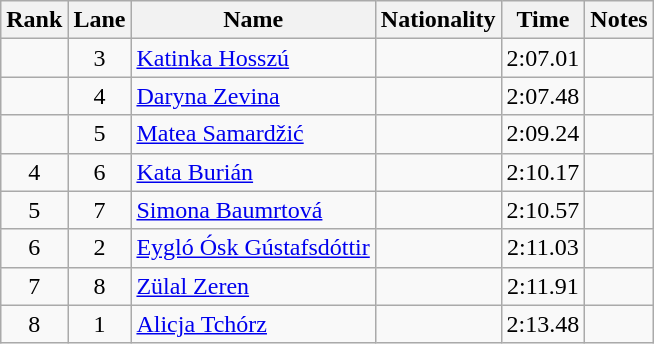<table class="wikitable sortable" style="text-align:center">
<tr>
<th>Rank</th>
<th>Lane</th>
<th>Name</th>
<th>Nationality</th>
<th>Time</th>
<th>Notes</th>
</tr>
<tr>
<td></td>
<td>3</td>
<td align=left><a href='#'>Katinka Hosszú</a></td>
<td align=left></td>
<td>2:07.01</td>
<td></td>
</tr>
<tr>
<td></td>
<td>4</td>
<td align=left><a href='#'>Daryna Zevina</a></td>
<td align=left></td>
<td>2:07.48</td>
<td></td>
</tr>
<tr>
<td></td>
<td>5</td>
<td align=left><a href='#'>Matea Samardžić</a></td>
<td align=left></td>
<td>2:09.24</td>
<td></td>
</tr>
<tr>
<td>4</td>
<td>6</td>
<td align=left><a href='#'>Kata Burián</a></td>
<td align=left></td>
<td>2:10.17</td>
<td></td>
</tr>
<tr>
<td>5</td>
<td>7</td>
<td align=left><a href='#'>Simona Baumrtová</a></td>
<td align=left></td>
<td>2:10.57</td>
<td></td>
</tr>
<tr>
<td>6</td>
<td>2</td>
<td align=left><a href='#'>Eygló Ósk Gústafsdóttir</a></td>
<td align=left></td>
<td>2:11.03</td>
<td></td>
</tr>
<tr>
<td>7</td>
<td>8</td>
<td align=left><a href='#'>Zülal Zeren</a></td>
<td align=left></td>
<td>2:11.91</td>
<td></td>
</tr>
<tr>
<td>8</td>
<td>1</td>
<td align=left><a href='#'>Alicja Tchórz</a></td>
<td align=left></td>
<td>2:13.48</td>
<td></td>
</tr>
</table>
